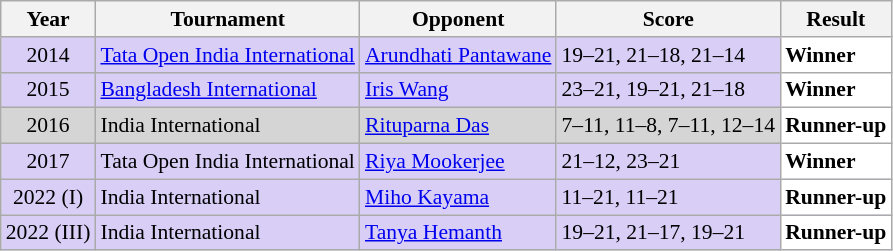<table class="sortable wikitable" style="font-size: 90%;">
<tr>
<th>Year</th>
<th>Tournament</th>
<th>Opponent</th>
<th>Score</th>
<th>Result</th>
</tr>
<tr style="background:#D8CEF6">
<td align="center">2014</td>
<td align="left"><a href='#'>Tata Open India International</a></td>
<td align="left"> <a href='#'>Arundhati Pantawane</a></td>
<td align="left">19–21, 21–18, 21–14</td>
<td style="text-align:left; background:white"> <strong>Winner</strong></td>
</tr>
<tr style="background:#D8CEF6">
<td align="center">2015</td>
<td align="left"><a href='#'>Bangladesh International</a></td>
<td align="left"> <a href='#'>Iris Wang</a></td>
<td align="left">23–21, 19–21, 21–18</td>
<td style="text-align:left; background:white"> <strong>Winner</strong></td>
</tr>
<tr style="background:#D5D5D5">
<td align="center">2016</td>
<td align="left">India International</td>
<td align="left"> <a href='#'>Rituparna Das</a></td>
<td align="left">7–11, 11–8, 7–11, 12–14</td>
<td style="text-align:left; background:white"> <strong>Runner-up</strong></td>
</tr>
<tr style="background:#D8CEF6">
<td align="center">2017</td>
<td align="left">Tata Open India International</td>
<td align="left"> <a href='#'>Riya Mookerjee</a></td>
<td align="left">21–12, 23–21</td>
<td style="text-align:left; background:white"> <strong>Winner</strong></td>
</tr>
<tr style="background:#D8CEF6">
<td align="center">2022 (I)</td>
<td align="left">India International</td>
<td align="left"> <a href='#'>Miho Kayama</a></td>
<td align="left">11–21, 11–21</td>
<td style="text-align:left; background:white"> <strong>Runner-up</strong></td>
</tr>
<tr style="background:#D8CEF6">
<td align="center">2022 (III)</td>
<td align="left">India International</td>
<td align="left"> <a href='#'>Tanya Hemanth</a></td>
<td align="left">19–21, 21–17, 19–21</td>
<td style="text-align:left; background:white"> <strong>Runner-up</strong></td>
</tr>
</table>
